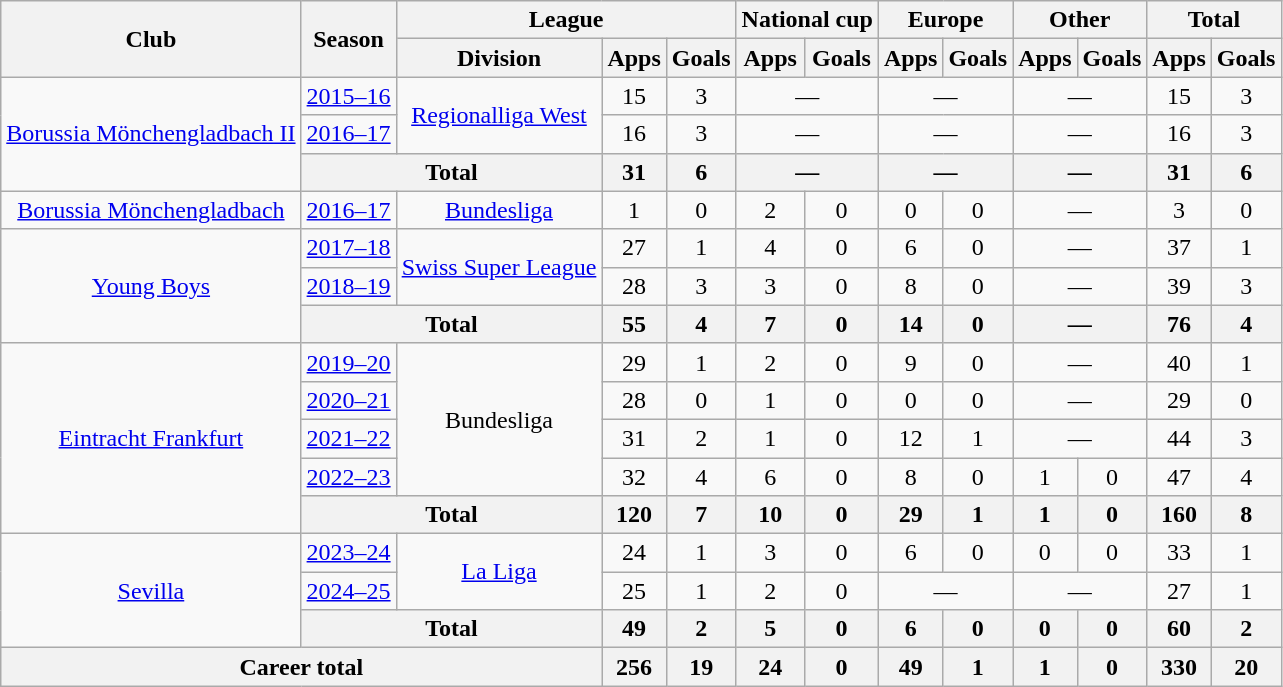<table class="wikitable" style="text-align: center">
<tr>
<th rowspan="2">Club</th>
<th rowspan="2">Season</th>
<th colspan="3">League</th>
<th colspan="2">National cup</th>
<th colspan="2">Europe</th>
<th colspan="2">Other</th>
<th colspan="2">Total</th>
</tr>
<tr>
<th>Division</th>
<th>Apps</th>
<th>Goals</th>
<th>Apps</th>
<th>Goals</th>
<th>Apps</th>
<th>Goals</th>
<th>Apps</th>
<th>Goals</th>
<th>Apps</th>
<th>Goals</th>
</tr>
<tr>
<td rowspan="3"><a href='#'>Borussia Mönchengladbach II</a></td>
<td><a href='#'>2015–16</a></td>
<td rowspan="2"><a href='#'>Regionalliga West</a></td>
<td>15</td>
<td>3</td>
<td colspan="2">—</td>
<td colspan="2">—</td>
<td colspan="2">—</td>
<td>15</td>
<td>3</td>
</tr>
<tr>
<td><a href='#'>2016–17</a></td>
<td>16</td>
<td>3</td>
<td colspan="2">—</td>
<td colspan="2">—</td>
<td colspan="2">—</td>
<td>16</td>
<td>3</td>
</tr>
<tr>
<th colspan="2">Total</th>
<th>31</th>
<th>6</th>
<th colspan="2">—</th>
<th colspan="2">—</th>
<th colspan="2">—</th>
<th>31</th>
<th>6</th>
</tr>
<tr>
<td><a href='#'>Borussia Mönchengladbach</a></td>
<td><a href='#'>2016–17</a></td>
<td><a href='#'>Bundesliga</a></td>
<td>1</td>
<td>0</td>
<td>2</td>
<td>0</td>
<td>0</td>
<td>0</td>
<td colspan="2">—</td>
<td>3</td>
<td>0</td>
</tr>
<tr>
<td rowspan="3"><a href='#'>Young Boys</a></td>
<td><a href='#'>2017–18</a></td>
<td rowspan="2"><a href='#'>Swiss Super League</a></td>
<td>27</td>
<td>1</td>
<td>4</td>
<td>0</td>
<td>6</td>
<td>0</td>
<td colspan="2">—</td>
<td>37</td>
<td>1</td>
</tr>
<tr>
<td><a href='#'>2018–19</a></td>
<td>28</td>
<td>3</td>
<td>3</td>
<td>0</td>
<td>8</td>
<td>0</td>
<td colspan="2">—</td>
<td>39</td>
<td>3</td>
</tr>
<tr>
<th colspan="2">Total</th>
<th>55</th>
<th>4</th>
<th>7</th>
<th>0</th>
<th>14</th>
<th>0</th>
<th colspan="2">—</th>
<th>76</th>
<th>4</th>
</tr>
<tr>
<td rowspan="5"><a href='#'>Eintracht Frankfurt</a></td>
<td><a href='#'>2019–20</a></td>
<td rowspan="4">Bundesliga</td>
<td>29</td>
<td>1</td>
<td>2</td>
<td>0</td>
<td>9</td>
<td>0</td>
<td colspan="2">—</td>
<td>40</td>
<td>1</td>
</tr>
<tr>
<td><a href='#'>2020–21</a></td>
<td>28</td>
<td>0</td>
<td>1</td>
<td>0</td>
<td>0</td>
<td>0</td>
<td colspan="2">—</td>
<td>29</td>
<td>0</td>
</tr>
<tr>
<td><a href='#'>2021–22</a></td>
<td>31</td>
<td>2</td>
<td>1</td>
<td>0</td>
<td>12</td>
<td>1</td>
<td colspan="2">—</td>
<td>44</td>
<td>3</td>
</tr>
<tr>
<td><a href='#'>2022–23</a></td>
<td>32</td>
<td>4</td>
<td>6</td>
<td>0</td>
<td>8</td>
<td>0</td>
<td>1</td>
<td>0</td>
<td>47</td>
<td>4</td>
</tr>
<tr>
<th colspan="2">Total</th>
<th>120</th>
<th>7</th>
<th>10</th>
<th>0</th>
<th>29</th>
<th>1</th>
<th>1</th>
<th>0</th>
<th>160</th>
<th>8</th>
</tr>
<tr>
<td rowspan="3"><a href='#'>Sevilla</a></td>
<td><a href='#'>2023–24</a></td>
<td rowspan="2"><a href='#'>La Liga</a></td>
<td>24</td>
<td>1</td>
<td>3</td>
<td>0</td>
<td>6</td>
<td>0</td>
<td>0</td>
<td>0</td>
<td>33</td>
<td>1</td>
</tr>
<tr>
<td><a href='#'>2024–25</a></td>
<td>25</td>
<td>1</td>
<td>2</td>
<td>0</td>
<td colspan="2">—</td>
<td colspan="2">—</td>
<td>27</td>
<td>1</td>
</tr>
<tr>
<th colspan="2">Total</th>
<th>49</th>
<th>2</th>
<th>5</th>
<th>0</th>
<th>6</th>
<th>0</th>
<th>0</th>
<th>0</th>
<th>60</th>
<th>2</th>
</tr>
<tr>
<th colspan="3">Career total</th>
<th>256</th>
<th>19</th>
<th>24</th>
<th>0</th>
<th>49</th>
<th>1</th>
<th>1</th>
<th>0</th>
<th>330</th>
<th>20</th>
</tr>
</table>
